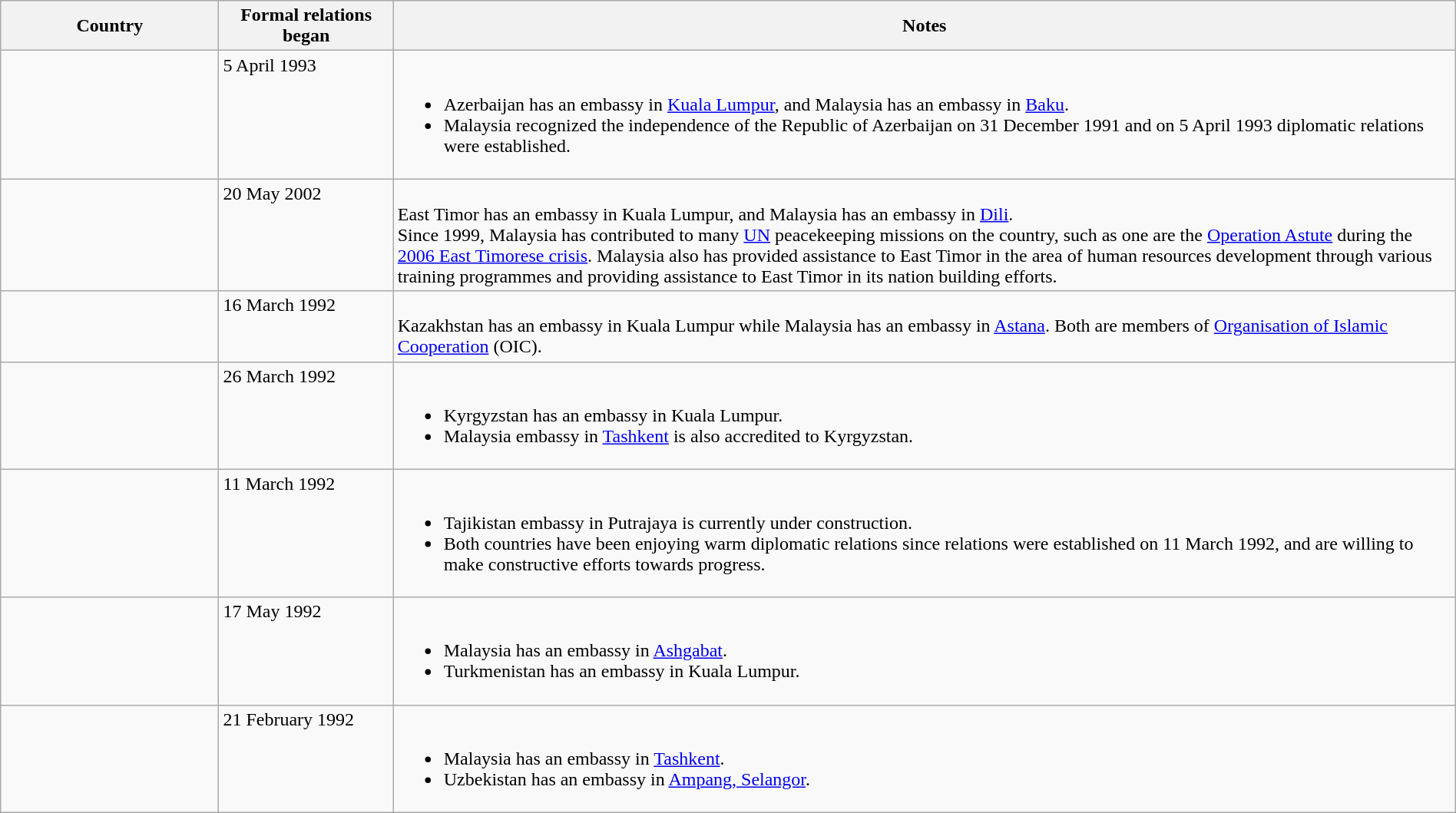<table class="wikitable sortable" style="width:100%; margin:auto;">
<tr>
<th style="width:15%;">Country</th>
<th style="width:12%;">Formal relations began</th>
<th>Notes</th>
</tr>
<tr valign="top">
<td></td>
<td>5 April 1993</td>
<td><br><ul><li>Azerbaijan has an embassy in <a href='#'>Kuala Lumpur</a>, and Malaysia has an embassy in <a href='#'>Baku</a>.</li><li>Malaysia recognized the independence of the Republic of Azerbaijan on 31 December 1991 and on 5 April 1993 diplomatic relations were established.</li></ul></td>
</tr>
<tr valign="top">
<td></td>
<td>20 May 2002</td>
<td><br>East Timor has an embassy in Kuala Lumpur, and Malaysia has an embassy in <a href='#'>Dili</a>.<br>Since 1999, Malaysia has contributed to many <a href='#'>UN</a> peacekeeping missions on the country, such as one are the <a href='#'>Operation Astute</a> during the <a href='#'>2006 East Timorese crisis</a>. Malaysia also has provided assistance to East Timor in the area of human resources development through various training programmes and providing assistance to East Timor in its nation building efforts.</td>
</tr>
<tr valign="top">
<td></td>
<td>16 March 1992</td>
<td><br>Kazakhstan has an embassy in Kuala Lumpur while Malaysia has an embassy in <a href='#'>Astana</a>. Both are members of <a href='#'>Organisation of Islamic Cooperation</a> (OIC).</td>
</tr>
<tr valign="top">
<td></td>
<td>26 March 1992</td>
<td><br><ul><li>Kyrgyzstan has an embassy in Kuala Lumpur.</li><li>Malaysia embassy in <a href='#'>Tashkent</a> is also accredited to Kyrgyzstan.</li></ul></td>
</tr>
<tr valign="top">
<td></td>
<td>11 March 1992</td>
<td><br><ul><li>Tajikistan embassy in Putrajaya is currently under construction.</li><li>Both countries have been enjoying warm diplomatic relations since relations were established on 11 March 1992, and are willing to make constructive efforts towards progress.</li></ul></td>
</tr>
<tr valign="top">
<td></td>
<td>17 May 1992</td>
<td><br><ul><li>Malaysia has an embassy in <a href='#'>Ashgabat</a>.</li><li>Turkmenistan has an embassy in Kuala Lumpur.</li></ul></td>
</tr>
<tr valign="top">
<td></td>
<td>21 February 1992</td>
<td><br><ul><li>Malaysia has an embassy in <a href='#'>Tashkent</a>.</li><li>Uzbekistan has an embassy in <a href='#'>Ampang, Selangor</a>.</li></ul></td>
</tr>
</table>
